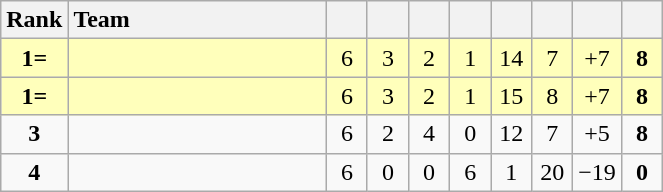<table class="wikitable" style="text-align: center;">
<tr>
<th width=30>Rank</th>
<th width=165 style="text-align:left;">Team</th>
<th width=20></th>
<th width=20></th>
<th width=20></th>
<th width=20></th>
<th width=20></th>
<th width=20></th>
<th width=20></th>
<th width=20></th>
</tr>
<tr style="background:#FFFFBB;">
<td><strong>1=</strong></td>
<td style="text-align:left;"></td>
<td>6</td>
<td>3</td>
<td>2</td>
<td>1</td>
<td>14</td>
<td>7</td>
<td>+7</td>
<td><strong>8</strong></td>
</tr>
<tr style="background:#FFFFBB;">
<td><strong>1=</strong></td>
<td style="text-align:left;"></td>
<td>6</td>
<td>3</td>
<td>2</td>
<td>1</td>
<td>15</td>
<td>8</td>
<td>+7</td>
<td><strong>8</strong></td>
</tr>
<tr>
<td><strong>3</strong></td>
<td style="text-align:left;"></td>
<td>6</td>
<td>2</td>
<td>4</td>
<td>0</td>
<td>12</td>
<td>7</td>
<td>+5</td>
<td><strong>8</strong></td>
</tr>
<tr>
<td><strong>4</strong></td>
<td style="text-align:left;"></td>
<td>6</td>
<td>0</td>
<td>0</td>
<td>6</td>
<td>1</td>
<td>20</td>
<td>−19</td>
<td><strong>0</strong></td>
</tr>
</table>
